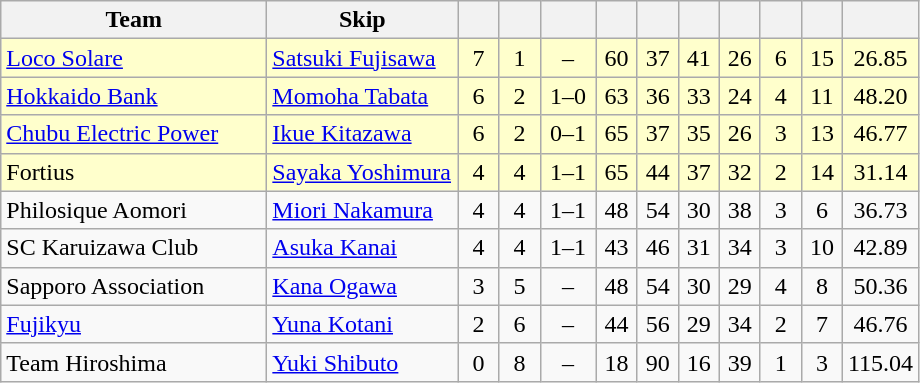<table class=wikitable  style="text-align:center;">
<tr>
<th width=170>Team</th>
<th width=120>Skip</th>
<th width=20></th>
<th width=20></th>
<th width=30></th>
<th width=20></th>
<th width=20></th>
<th width=20></th>
<th width=20></th>
<th width=20></th>
<th width=20></th>
<th width=20></th>
</tr>
<tr bgcolor=#ffffcc>
<td style="text-align:left;"> <a href='#'>Loco Solare</a></td>
<td style="text-align:left;"><a href='#'>Satsuki Fujisawa</a></td>
<td>7</td>
<td>1</td>
<td>–</td>
<td>60</td>
<td>37</td>
<td>41</td>
<td>26</td>
<td>6</td>
<td>15</td>
<td>26.85</td>
</tr>
<tr bgcolor=#ffffcc>
<td style="text-align:left;"> <a href='#'>Hokkaido Bank</a></td>
<td style="text-align:left;"><a href='#'>Momoha Tabata</a></td>
<td>6</td>
<td>2</td>
<td>1–0</td>
<td>63</td>
<td>36</td>
<td>33</td>
<td>24</td>
<td>4</td>
<td>11</td>
<td>48.20</td>
</tr>
<tr bgcolor=#ffffcc>
<td style="text-align:left;"> <a href='#'>Chubu Electric Power</a></td>
<td style="text-align:left;"><a href='#'>Ikue Kitazawa</a></td>
<td>6</td>
<td>2</td>
<td>0–1</td>
<td>65</td>
<td>37</td>
<td>35</td>
<td>26</td>
<td>3</td>
<td>13</td>
<td>46.77</td>
</tr>
<tr bgcolor=#ffffcc>
<td style="text-align:left;"> Fortius</td>
<td style="text-align:left;"><a href='#'>Sayaka Yoshimura</a></td>
<td>4</td>
<td>4</td>
<td>1–1</td>
<td>65</td>
<td>44</td>
<td>37</td>
<td>32</td>
<td>2</td>
<td>14</td>
<td>31.14</td>
</tr>
<tr>
<td style="text-align:left;"> Philosique Aomori</td>
<td style="text-align:left;"><a href='#'>Miori Nakamura</a></td>
<td>4</td>
<td>4</td>
<td>1–1</td>
<td>48</td>
<td>54</td>
<td>30</td>
<td>38</td>
<td>3</td>
<td>6</td>
<td>36.73</td>
</tr>
<tr>
<td style="text-align:left;"> SC Karuizawa Club</td>
<td style="text-align:left;"><a href='#'>Asuka Kanai</a></td>
<td>4</td>
<td>4</td>
<td>1–1</td>
<td>43</td>
<td>46</td>
<td>31</td>
<td>34</td>
<td>3</td>
<td>10</td>
<td>42.89</td>
</tr>
<tr>
<td style="text-align:left;"> Sapporo Association</td>
<td style="text-align:left;"><a href='#'>Kana Ogawa</a></td>
<td>3</td>
<td>5</td>
<td>–</td>
<td>48</td>
<td>54</td>
<td>30</td>
<td>29</td>
<td>4</td>
<td>8</td>
<td>50.36</td>
</tr>
<tr>
<td style="text-align:left;"> <a href='#'>Fujikyu</a></td>
<td style="text-align:left;"><a href='#'>Yuna Kotani</a></td>
<td>2</td>
<td>6</td>
<td>–</td>
<td>44</td>
<td>56</td>
<td>29</td>
<td>34</td>
<td>2</td>
<td>7</td>
<td>46.76</td>
</tr>
<tr>
<td style="text-align:left;"> Team Hiroshima</td>
<td style="text-align:left;"><a href='#'>Yuki Shibuto</a></td>
<td>0</td>
<td>8</td>
<td>–</td>
<td>18</td>
<td>90</td>
<td>16</td>
<td>39</td>
<td>1</td>
<td>3</td>
<td>115.04</td>
</tr>
</table>
